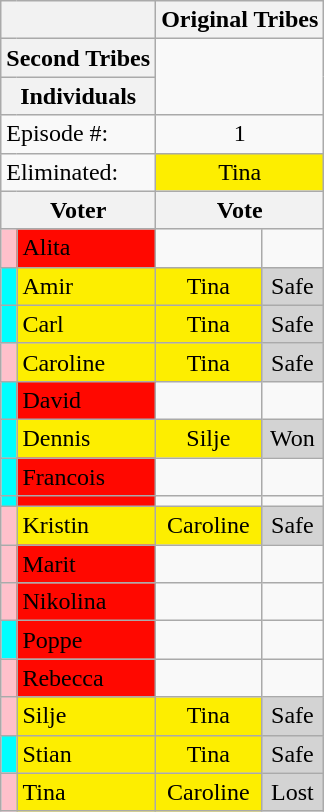<table class="wikitable" style="text-align:center">
<tr>
<th colspan=2></th>
<th colspan=2>Original Tribes</th>
</tr>
<tr>
<th colspan=2>Second Tribes</th>
</tr>
<tr>
<th colspan=2>Individuals</th>
</tr>
<tr>
<td colspan="2" style="text-align:left;">Episode #:</td>
<td colspan=2>1</td>
</tr>
<tr>
<td colspan="2" style="text-align:left;">Eliminated:</td>
<td style="background:#fdee00;" colspan="2">Tina<br></td>
</tr>
<tr>
<th colspan=2>Voter</th>
<th colspan=2>Vote</th>
</tr>
<tr>
<td style="background:pink"></td>
<td style="background:#ff0800; text-align:left;">Alita</td>
<td></td>
<td></td>
</tr>
<tr>
<td style="background:cyan"></td>
<td style="background:#fdee00; text-align:left;">Amir</td>
<td style="background:#fdee00;">Tina</td>
<td style="background:lightgrey;">Safe</td>
</tr>
<tr>
<td style="background:cyan"></td>
<td style="background:#fdee00; text-align:left;">Carl</td>
<td style="background:#fdee00;">Tina</td>
<td style="background:lightgrey;">Safe</td>
</tr>
<tr>
<td style="background:pink"></td>
<td style="background:#fdee00; text-align:left;">Caroline</td>
<td style="background:#fdee00;">Tina</td>
<td style="background:lightgrey;">Safe</td>
</tr>
<tr>
<td style="background:cyan"></td>
<td style="background:#ff0800; text-align:left;">David</td>
<td></td>
<td></td>
</tr>
<tr>
<td style="background:cyan"></td>
<td style="background:#fdee00; text-align:left;">Dennis</td>
<td style="background:#fdee00;">Silje</td>
<td style="background:lightgrey;">Won</td>
</tr>
<tr>
<td style="background:cyan"></td>
<td style="background:#ff0800; text-align:left;">Francois</td>
<td></td>
<td></td>
</tr>
<tr>
<td style="background:cyan"></td>
<td style="background:#ff0800; text-align:left;"></td>
<td></td>
<td></td>
</tr>
<tr>
<td style="background:pink"></td>
<td style="background:#fdee00; text-align:left;">Kristin</td>
<td style="background:#fdee00;">Caroline</td>
<td style="background:lightgrey;">Safe</td>
</tr>
<tr>
<td style="background:pink"></td>
<td style="background:#ff0800; text-align:left;">Marit</td>
<td></td>
<td></td>
</tr>
<tr>
<td style="background:pink"></td>
<td style="background:#ff0800; text-align:left;">Nikolina</td>
<td></td>
<td></td>
</tr>
<tr>
<td style="background:cyan"></td>
<td style="background:#ff0800; text-align:left;">Poppe</td>
<td></td>
<td></td>
</tr>
<tr>
<td style="background:pink"></td>
<td style="background:#ff0800; text-align:left;">Rebecca</td>
<td></td>
<td></td>
</tr>
<tr>
<td style="background:pink"></td>
<td style="background:#fdee00; text-align:left;">Silje</td>
<td style="background:#fdee00;">Tina</td>
<td style="background:lightgrey;">Safe</td>
</tr>
<tr>
<td style="background:cyan"></td>
<td style="background:#fdee00; text-align:left;">Stian</td>
<td style="background:#fdee00;">Tina</td>
<td style="background:lightgrey;">Safe</td>
</tr>
<tr>
<td style="background:pink"></td>
<td style="background:#fdee00; text-align:left;">Tina</td>
<td style="background:#fdee00;">Caroline</td>
<td style="background:lightgrey;">Lost</td>
</tr>
</table>
